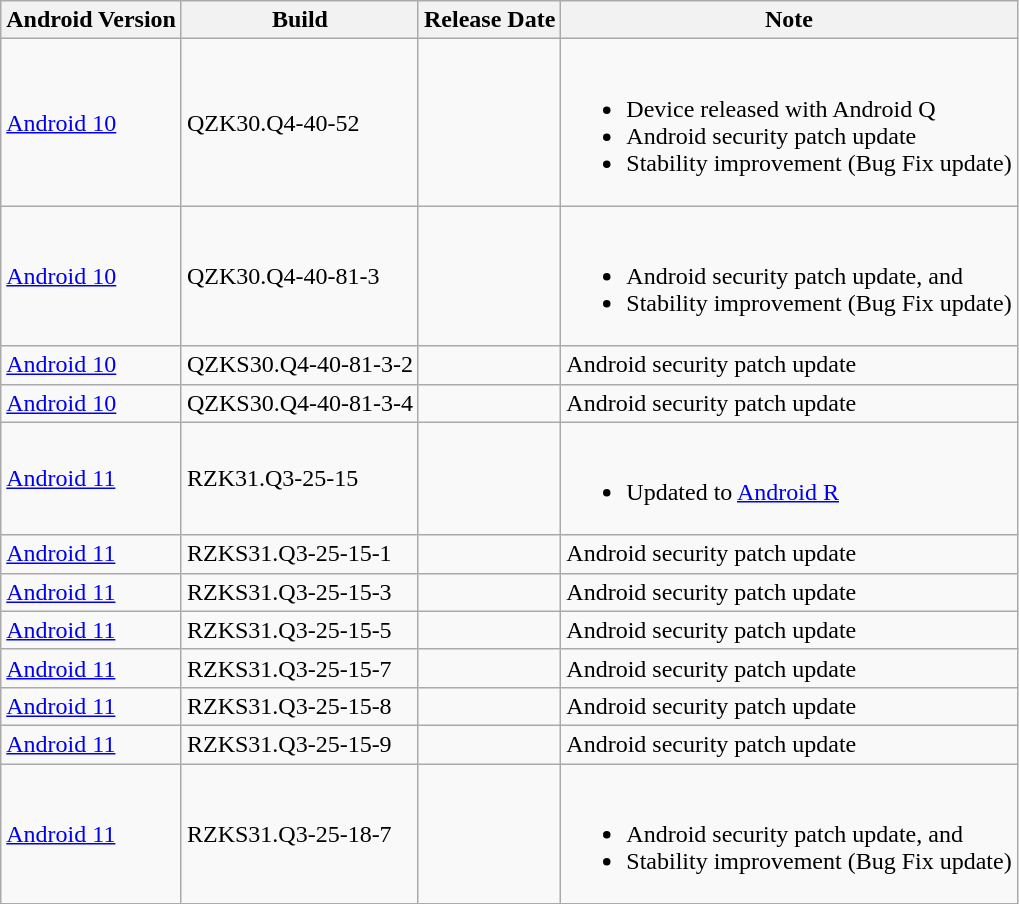<table class="wikitable sortable">
<tr>
<th>Android Version</th>
<th>Build</th>
<th>Release Date</th>
<th>Note</th>
</tr>
<tr>
<td><a href='#'>Android 10</a></td>
<td>QZK30.Q4-40-52</td>
<td></td>
<td><br><ul><li>Device released with Android Q</li><li>Android security patch update</li><li>Stability improvement (Bug Fix update)</li></ul></td>
</tr>
<tr>
<td><a href='#'>Android 10</a></td>
<td>QZK30.Q4-40-81-3</td>
<td></td>
<td><br><ul><li>Android security patch update, and</li><li>Stability improvement (Bug Fix update)</li></ul></td>
</tr>
<tr>
<td><a href='#'>Android 10</a></td>
<td>QZKS30.Q4-40-81-3-2</td>
<td></td>
<td>Android security patch update</td>
</tr>
<tr>
<td><a href='#'>Android 10</a></td>
<td>QZKS30.Q4-40-81-3-4</td>
<td></td>
<td>Android security patch update</td>
</tr>
<tr>
<td><a href='#'>Android 11</a></td>
<td>RZK31.Q3-25-15</td>
<td></td>
<td><br><ul><li>Updated to <a href='#'>Android R</a></li></ul></td>
</tr>
<tr>
<td><a href='#'>Android 11</a></td>
<td>RZKS31.Q3-25-15-1</td>
<td></td>
<td>Android security patch update</td>
</tr>
<tr>
<td><a href='#'>Android 11</a></td>
<td>RZKS31.Q3-25-15-3</td>
<td></td>
<td>Android security patch update</td>
</tr>
<tr>
<td><a href='#'>Android 11</a></td>
<td>RZKS31.Q3-25-15-5</td>
<td></td>
<td>Android security patch update</td>
</tr>
<tr>
<td><a href='#'>Android 11</a></td>
<td>RZKS31.Q3-25-15-7</td>
<td></td>
<td>Android security patch update</td>
</tr>
<tr>
<td><a href='#'>Android 11</a></td>
<td>RZKS31.Q3-25-15-8</td>
<td></td>
<td>Android security patch update</td>
</tr>
<tr>
<td><a href='#'>Android 11</a></td>
<td>RZKS31.Q3-25-15-9</td>
<td></td>
<td>Android security patch update</td>
</tr>
<tr>
<td><a href='#'>Android 11</a></td>
<td>RZKS31.Q3-25-18-7</td>
<td></td>
<td><br><ul><li>Android security patch update, and</li><li>Stability improvement (Bug Fix update)</li></ul></td>
</tr>
</table>
